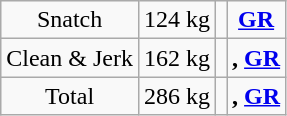<table class = "wikitable" style="text-align:center;">
<tr>
<td>Snatch</td>
<td>124 kg</td>
<td align=left></td>
<td><strong><a href='#'>GR</a></strong></td>
</tr>
<tr>
<td>Clean & Jerk</td>
<td>162 kg</td>
<td align=left></td>
<td><strong>, <a href='#'>GR</a></strong></td>
</tr>
<tr>
<td>Total</td>
<td>286 kg</td>
<td align=left></td>
<td><strong>, <a href='#'>GR</a></strong></td>
</tr>
</table>
